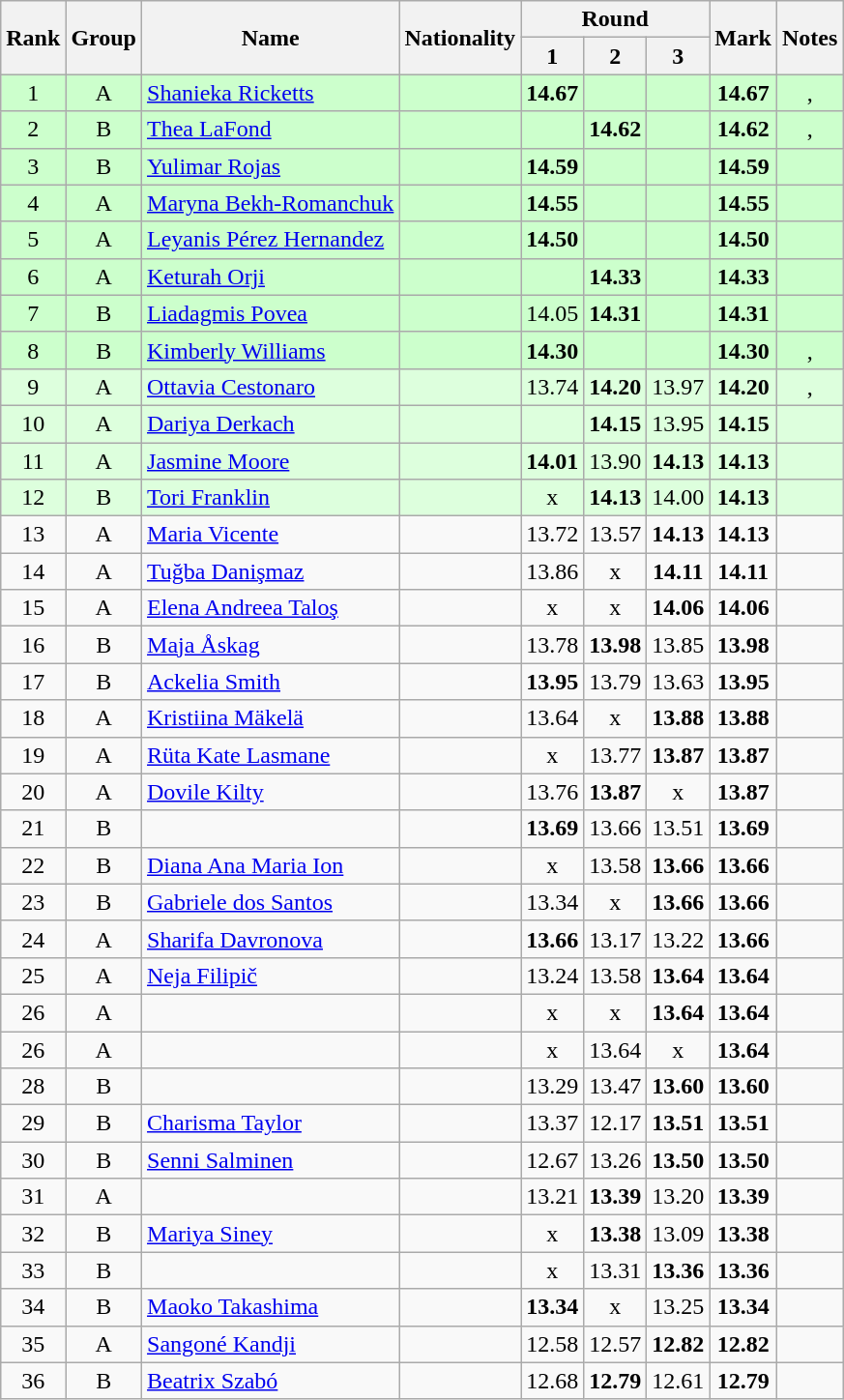<table class="wikitable sortable" style="text-align:center">
<tr>
<th rowspan=2>Rank</th>
<th rowspan=2>Group</th>
<th rowspan=2>Name</th>
<th rowspan=2>Nationality</th>
<th colspan=3>Round</th>
<th rowspan=2>Mark</th>
<th rowspan=2>Notes</th>
</tr>
<tr>
<th>1</th>
<th>2</th>
<th>3</th>
</tr>
<tr bgcolor=ccffcc>
<td>1</td>
<td>A</td>
<td align=left><a href='#'>Shanieka Ricketts</a></td>
<td align=left></td>
<td><strong>14.67</strong></td>
<td></td>
<td></td>
<td><strong>14.67</strong></td>
<td>, </td>
</tr>
<tr bgcolor=ccffcc>
<td>2</td>
<td>B</td>
<td align=left><a href='#'>Thea LaFond</a></td>
<td align=left></td>
<td></td>
<td><strong>14.62</strong></td>
<td></td>
<td><strong>14.62</strong></td>
<td>, </td>
</tr>
<tr bgcolor=ccffcc>
<td>3</td>
<td>B</td>
<td align=left><a href='#'>Yulimar Rojas</a></td>
<td align=left></td>
<td><strong>14.59</strong></td>
<td></td>
<td></td>
<td><strong>14.59</strong></td>
<td></td>
</tr>
<tr bgcolor=ccffcc>
<td>4</td>
<td>A</td>
<td align=left><a href='#'>Maryna Bekh-Romanchuk</a></td>
<td align=left></td>
<td><strong>14.55</strong></td>
<td></td>
<td></td>
<td><strong>14.55</strong></td>
<td></td>
</tr>
<tr bgcolor=ccffcc>
<td>5</td>
<td>A</td>
<td align=left><a href='#'>Leyanis Pérez Hernandez</a></td>
<td align=left></td>
<td><strong>14.50</strong></td>
<td></td>
<td></td>
<td><strong>14.50</strong></td>
<td></td>
</tr>
<tr bgcolor=ccffcc>
<td>6</td>
<td>A</td>
<td align=left><a href='#'>Keturah Orji</a></td>
<td align=left></td>
<td></td>
<td><strong>14.33</strong></td>
<td></td>
<td><strong>14.33</strong></td>
<td></td>
</tr>
<tr bgcolor=ccffcc>
<td>7</td>
<td>B</td>
<td align=left><a href='#'>Liadagmis Povea</a></td>
<td align=left></td>
<td>14.05</td>
<td><strong>14.31</strong></td>
<td></td>
<td><strong>14.31</strong></td>
<td></td>
</tr>
<tr bgcolor=ccffcc>
<td>8</td>
<td>B</td>
<td align=left><a href='#'>Kimberly Williams</a></td>
<td align=left></td>
<td><strong>14.30</strong></td>
<td></td>
<td></td>
<td><strong>14.30</strong></td>
<td>, </td>
</tr>
<tr bgcolor=ddffdd>
<td>9</td>
<td>A</td>
<td align=left><a href='#'>Ottavia Cestonaro</a></td>
<td align=left></td>
<td>13.74</td>
<td><strong>14.20</strong></td>
<td>13.97</td>
<td><strong>14.20</strong></td>
<td>, </td>
</tr>
<tr bgcolor=ddffdd>
<td>10</td>
<td>A</td>
<td align=left><a href='#'>Dariya Derkach</a></td>
<td align=left></td>
<td></td>
<td><strong>14.15</strong></td>
<td>13.95</td>
<td><strong>14.15</strong></td>
<td></td>
</tr>
<tr bgcolor=ddffdd>
<td>11</td>
<td>A</td>
<td align=left><a href='#'>Jasmine Moore</a></td>
<td align=left></td>
<td><strong>14.01</strong></td>
<td>13.90</td>
<td><strong>14.13</strong></td>
<td><strong>14.13</strong></td>
<td></td>
</tr>
<tr bgcolor=ddffdd>
<td>12</td>
<td>B</td>
<td align=left><a href='#'>Tori Franklin</a></td>
<td align=left></td>
<td>x</td>
<td><strong>14.13</strong></td>
<td>14.00</td>
<td><strong>14.13</strong></td>
<td></td>
</tr>
<tr>
<td>13</td>
<td>A</td>
<td align=left><a href='#'>Maria Vicente</a></td>
<td align=left></td>
<td>13.72</td>
<td>13.57</td>
<td><strong>14.13</strong></td>
<td><strong>14.13</strong></td>
<td></td>
</tr>
<tr>
<td>14</td>
<td>A</td>
<td align=left><a href='#'>Tuğba Danişmaz</a></td>
<td align=left></td>
<td>13.86</td>
<td>x</td>
<td><strong>14.11</strong></td>
<td><strong>14.11</strong></td>
<td></td>
</tr>
<tr>
<td>15</td>
<td>A</td>
<td align=left><a href='#'>Elena Andreea Taloş</a></td>
<td align=left></td>
<td>x</td>
<td>x</td>
<td><strong>14.06</strong></td>
<td><strong>14.06</strong></td>
<td></td>
</tr>
<tr>
<td>16</td>
<td>B</td>
<td align=left><a href='#'>Maja Åskag</a></td>
<td align=left></td>
<td>13.78</td>
<td><strong>13.98</strong></td>
<td>13.85</td>
<td><strong>13.98</strong></td>
<td></td>
</tr>
<tr>
<td>17</td>
<td>B</td>
<td align=left><a href='#'>Ackelia Smith</a></td>
<td align=left></td>
<td><strong>13.95</strong></td>
<td>13.79</td>
<td>13.63</td>
<td><strong>13.95</strong></td>
<td></td>
</tr>
<tr>
<td>18</td>
<td>A</td>
<td align=left><a href='#'>Kristiina Mäkelä</a></td>
<td align=left></td>
<td>13.64</td>
<td>x</td>
<td><strong>13.88</strong></td>
<td><strong>13.88</strong></td>
<td></td>
</tr>
<tr>
<td>19</td>
<td>A</td>
<td align=left><a href='#'>Rüta Kate Lasmane</a></td>
<td align=left></td>
<td>x</td>
<td>13.77</td>
<td><strong>13.87</strong></td>
<td><strong>13.87</strong></td>
<td></td>
</tr>
<tr>
<td>20</td>
<td>A</td>
<td align=left><a href='#'>Dovile Kilty</a></td>
<td align=left></td>
<td>13.76</td>
<td><strong>13.87</strong></td>
<td>x</td>
<td><strong>13.87</strong></td>
<td></td>
</tr>
<tr>
<td>21</td>
<td>B</td>
<td align=left></td>
<td align=left></td>
<td><strong>13.69</strong></td>
<td>13.66</td>
<td>13.51</td>
<td><strong>13.69</strong></td>
<td></td>
</tr>
<tr>
<td>22</td>
<td>B</td>
<td align=left><a href='#'>Diana Ana Maria Ion</a></td>
<td align=left></td>
<td>x</td>
<td>13.58</td>
<td><strong>13.66</strong></td>
<td><strong>13.66</strong></td>
<td></td>
</tr>
<tr>
<td>23</td>
<td>B</td>
<td align=left><a href='#'>Gabriele dos Santos</a></td>
<td align=left></td>
<td>13.34</td>
<td>x</td>
<td><strong>13.66</strong></td>
<td><strong>13.66</strong></td>
<td></td>
</tr>
<tr>
<td>24</td>
<td>A</td>
<td align=left><a href='#'>Sharifa Davronova</a></td>
<td align=left></td>
<td><strong>13.66</strong></td>
<td>13.17</td>
<td>13.22</td>
<td><strong>13.66</strong></td>
<td></td>
</tr>
<tr>
<td>25</td>
<td>A</td>
<td align=left><a href='#'>Neja Filipič</a></td>
<td align=left></td>
<td>13.24</td>
<td>13.58</td>
<td><strong>13.64</strong></td>
<td><strong>13.64</strong></td>
<td></td>
</tr>
<tr>
<td>26</td>
<td>A</td>
<td align=left></td>
<td align=left></td>
<td>x</td>
<td>x</td>
<td><strong>13.64</strong></td>
<td><strong>13.64</strong></td>
<td></td>
</tr>
<tr>
<td>26</td>
<td>A</td>
<td align=left></td>
<td align=left></td>
<td>x</td>
<td>13.64</td>
<td>x</td>
<td><strong>13.64</strong></td>
<td></td>
</tr>
<tr>
<td>28</td>
<td>B</td>
<td align=left></td>
<td align=left></td>
<td>13.29</td>
<td>13.47</td>
<td><strong>13.60</strong></td>
<td><strong>13.60</strong></td>
<td></td>
</tr>
<tr>
<td>29</td>
<td>B</td>
<td align=left><a href='#'>Charisma Taylor</a></td>
<td align=left></td>
<td>13.37</td>
<td>12.17</td>
<td><strong>13.51</strong></td>
<td><strong>13.51</strong></td>
<td></td>
</tr>
<tr>
<td>30</td>
<td>B</td>
<td align=left><a href='#'>Senni Salminen</a></td>
<td align=left></td>
<td>12.67</td>
<td>13.26</td>
<td><strong>13.50</strong></td>
<td><strong>13.50</strong></td>
<td></td>
</tr>
<tr>
<td>31</td>
<td>A</td>
<td align=left></td>
<td align=left></td>
<td>13.21</td>
<td><strong>13.39</strong></td>
<td>13.20</td>
<td><strong>13.39</strong></td>
<td></td>
</tr>
<tr>
<td>32</td>
<td>B</td>
<td align=left><a href='#'>Mariya Siney</a></td>
<td align=left></td>
<td>x</td>
<td><strong>13.38</strong></td>
<td>13.09</td>
<td><strong>13.38</strong></td>
<td></td>
</tr>
<tr>
<td>33</td>
<td>B</td>
<td align=left></td>
<td align=left></td>
<td>x</td>
<td>13.31</td>
<td><strong>13.36</strong></td>
<td><strong>13.36</strong></td>
<td></td>
</tr>
<tr>
<td>34</td>
<td>B</td>
<td align=left><a href='#'>Maoko Takashima</a></td>
<td align=left></td>
<td><strong>13.34</strong></td>
<td>x</td>
<td>13.25</td>
<td><strong>13.34</strong></td>
<td></td>
</tr>
<tr>
<td>35</td>
<td>A</td>
<td align=left><a href='#'>Sangoné Kandji</a></td>
<td align=left></td>
<td>12.58</td>
<td>12.57</td>
<td><strong>12.82</strong></td>
<td><strong>12.82</strong></td>
<td></td>
</tr>
<tr>
<td>36</td>
<td>B</td>
<td align=left><a href='#'>Beatrix Szabó</a></td>
<td align=left></td>
<td>12.68</td>
<td><strong>12.79</strong></td>
<td>12.61</td>
<td><strong>12.79</strong></td>
<td></td>
</tr>
</table>
